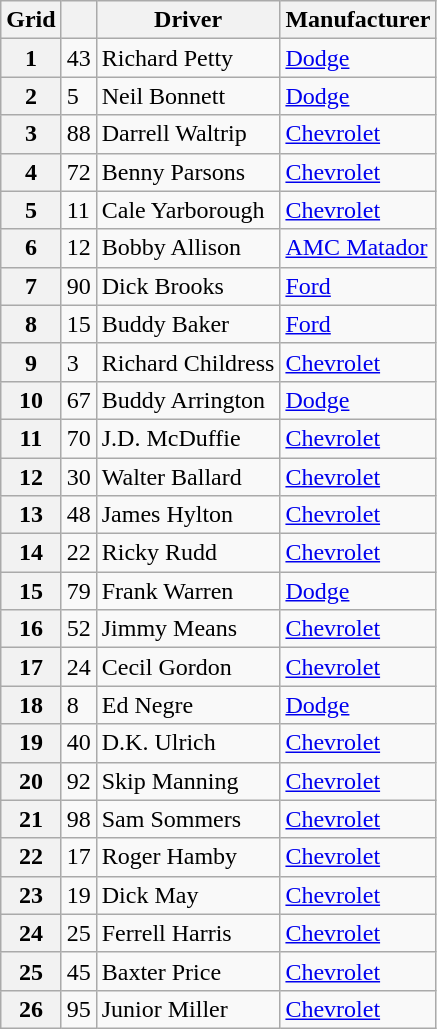<table class="wikitable">
<tr>
<th>Grid</th>
<th></th>
<th>Driver</th>
<th>Manufacturer</th>
</tr>
<tr>
<th>1</th>
<td>43</td>
<td>Richard Petty</td>
<td><a href='#'>Dodge</a></td>
</tr>
<tr>
<th>2</th>
<td>5</td>
<td>Neil Bonnett</td>
<td><a href='#'>Dodge</a></td>
</tr>
<tr>
<th>3</th>
<td>88</td>
<td>Darrell Waltrip</td>
<td><a href='#'>Chevrolet</a></td>
</tr>
<tr>
<th>4</th>
<td>72</td>
<td>Benny Parsons</td>
<td><a href='#'>Chevrolet</a></td>
</tr>
<tr>
<th>5</th>
<td>11</td>
<td>Cale Yarborough</td>
<td><a href='#'>Chevrolet</a></td>
</tr>
<tr>
<th>6</th>
<td>12</td>
<td>Bobby Allison</td>
<td><a href='#'>AMC Matador</a></td>
</tr>
<tr>
<th>7</th>
<td>90</td>
<td>Dick Brooks</td>
<td><a href='#'>Ford</a></td>
</tr>
<tr>
<th>8</th>
<td>15</td>
<td>Buddy Baker</td>
<td><a href='#'>Ford</a></td>
</tr>
<tr>
<th>9</th>
<td>3</td>
<td>Richard Childress</td>
<td><a href='#'>Chevrolet</a></td>
</tr>
<tr>
<th>10</th>
<td>67</td>
<td>Buddy Arrington</td>
<td><a href='#'>Dodge</a></td>
</tr>
<tr>
<th>11</th>
<td>70</td>
<td>J.D. McDuffie</td>
<td><a href='#'>Chevrolet</a></td>
</tr>
<tr>
<th>12</th>
<td>30</td>
<td>Walter Ballard</td>
<td><a href='#'>Chevrolet</a></td>
</tr>
<tr>
<th>13</th>
<td>48</td>
<td>James Hylton</td>
<td><a href='#'>Chevrolet</a></td>
</tr>
<tr>
<th>14</th>
<td>22</td>
<td>Ricky Rudd</td>
<td><a href='#'>Chevrolet</a></td>
</tr>
<tr>
<th>15</th>
<td>79</td>
<td>Frank Warren</td>
<td><a href='#'>Dodge</a></td>
</tr>
<tr>
<th>16</th>
<td>52</td>
<td>Jimmy Means</td>
<td><a href='#'>Chevrolet</a></td>
</tr>
<tr>
<th>17</th>
<td>24</td>
<td>Cecil Gordon</td>
<td><a href='#'>Chevrolet</a></td>
</tr>
<tr>
<th>18</th>
<td>8</td>
<td>Ed Negre</td>
<td><a href='#'>Dodge</a></td>
</tr>
<tr>
<th>19</th>
<td>40</td>
<td>D.K. Ulrich</td>
<td><a href='#'>Chevrolet</a></td>
</tr>
<tr>
<th>20</th>
<td>92</td>
<td>Skip Manning</td>
<td><a href='#'>Chevrolet</a></td>
</tr>
<tr>
<th>21</th>
<td>98</td>
<td>Sam Sommers</td>
<td><a href='#'>Chevrolet</a></td>
</tr>
<tr>
<th>22</th>
<td>17</td>
<td>Roger Hamby</td>
<td><a href='#'>Chevrolet</a></td>
</tr>
<tr>
<th>23</th>
<td>19</td>
<td>Dick May</td>
<td><a href='#'>Chevrolet</a></td>
</tr>
<tr>
<th>24</th>
<td>25</td>
<td>Ferrell Harris</td>
<td><a href='#'>Chevrolet</a></td>
</tr>
<tr>
<th>25</th>
<td>45</td>
<td>Baxter Price</td>
<td><a href='#'>Chevrolet</a></td>
</tr>
<tr>
<th>26</th>
<td>95</td>
<td>Junior Miller</td>
<td><a href='#'>Chevrolet</a></td>
</tr>
</table>
